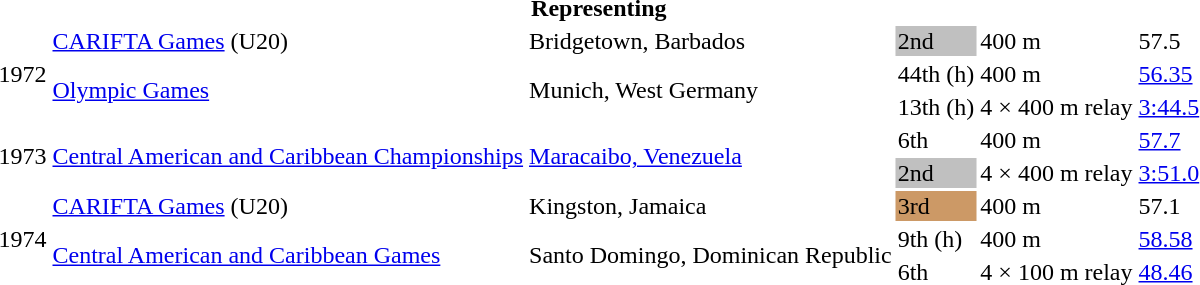<table>
<tr>
<th colspan="6">Representing </th>
</tr>
<tr>
<td rowspan=3>1972</td>
<td><a href='#'>CARIFTA Games</a> (U20)</td>
<td>Bridgetown, Barbados</td>
<td bgcolor=silver>2nd</td>
<td>400 m</td>
<td>57.5</td>
</tr>
<tr>
<td rowspan=2><a href='#'>Olympic Games</a></td>
<td rowspan=2>Munich, West Germany</td>
<td>44th (h)</td>
<td>400 m</td>
<td><a href='#'>56.35</a></td>
</tr>
<tr>
<td>13th (h)</td>
<td>4 × 400 m relay</td>
<td><a href='#'>3:44.5</a></td>
</tr>
<tr>
<td rowspan=2>1973</td>
<td rowspan=2><a href='#'>Central American and Caribbean Championships</a></td>
<td rowspan=2><a href='#'>Maracaibo, Venezuela</a></td>
<td>6th</td>
<td>400 m</td>
<td><a href='#'>57.7</a></td>
</tr>
<tr>
<td bgcolor=silver>2nd</td>
<td>4 × 400 m relay</td>
<td><a href='#'>3:51.0</a></td>
</tr>
<tr>
<td rowspan=3>1974</td>
<td><a href='#'>CARIFTA Games</a> (U20)</td>
<td>Kingston, Jamaica</td>
<td bgcolor=cc9966>3rd</td>
<td>400 m</td>
<td>57.1</td>
</tr>
<tr>
<td rowspan=2><a href='#'>Central American and Caribbean Games</a></td>
<td rowspan=2>Santo Domingo, Dominican Republic</td>
<td>9th (h)</td>
<td>400 m</td>
<td><a href='#'>58.58</a></td>
</tr>
<tr>
<td>6th</td>
<td>4 × 100 m relay</td>
<td><a href='#'>48.46</a></td>
</tr>
</table>
